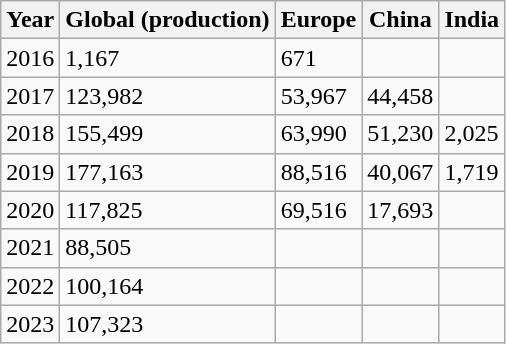<table class="wikitable">
<tr>
<th>Year</th>
<th>Global (production)</th>
<th>Europe</th>
<th>China</th>
<th>India</th>
</tr>
<tr>
<td>2016</td>
<td>1,167</td>
<td>671</td>
<td></td>
<td></td>
</tr>
<tr>
<td>2017</td>
<td>123,982</td>
<td>53,967</td>
<td>44,458</td>
<td></td>
</tr>
<tr>
<td>2018</td>
<td>155,499</td>
<td>63,990</td>
<td>51,230</td>
<td>2,025</td>
</tr>
<tr>
<td>2019</td>
<td>177,163</td>
<td>88,516</td>
<td>40,067</td>
<td>1,719</td>
</tr>
<tr>
<td>2020</td>
<td>117,825</td>
<td>69,516</td>
<td>17,693</td>
<td></td>
</tr>
<tr>
<td>2021</td>
<td>88,505</td>
<td></td>
<td></td>
<td></td>
</tr>
<tr>
<td>2022</td>
<td>100,164</td>
<td></td>
<td></td>
<td></td>
</tr>
<tr>
<td>2023</td>
<td>107,323</td>
<td></td>
<td></td>
<td></td>
</tr>
</table>
